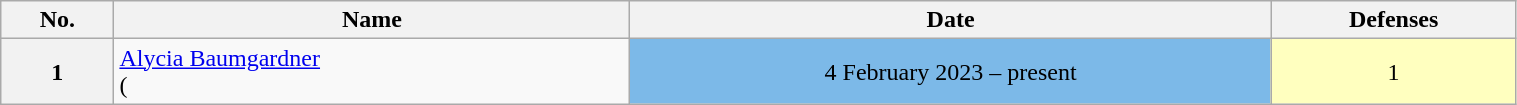<table class="wikitable sortable" style="width:80%;">
<tr>
<th>No.</th>
<th>Name</th>
<th>Date</th>
<th>Defenses</th>
</tr>
<tr align=center>
<th>1</th>
<td align=left><a href='#'>Alycia Baumgardner</a><br>(</td>
<td style="background:#7CB9E8;">4 February 2023 – present</td>
<td style="background:#ffffbf;">1</td>
</tr>
</table>
